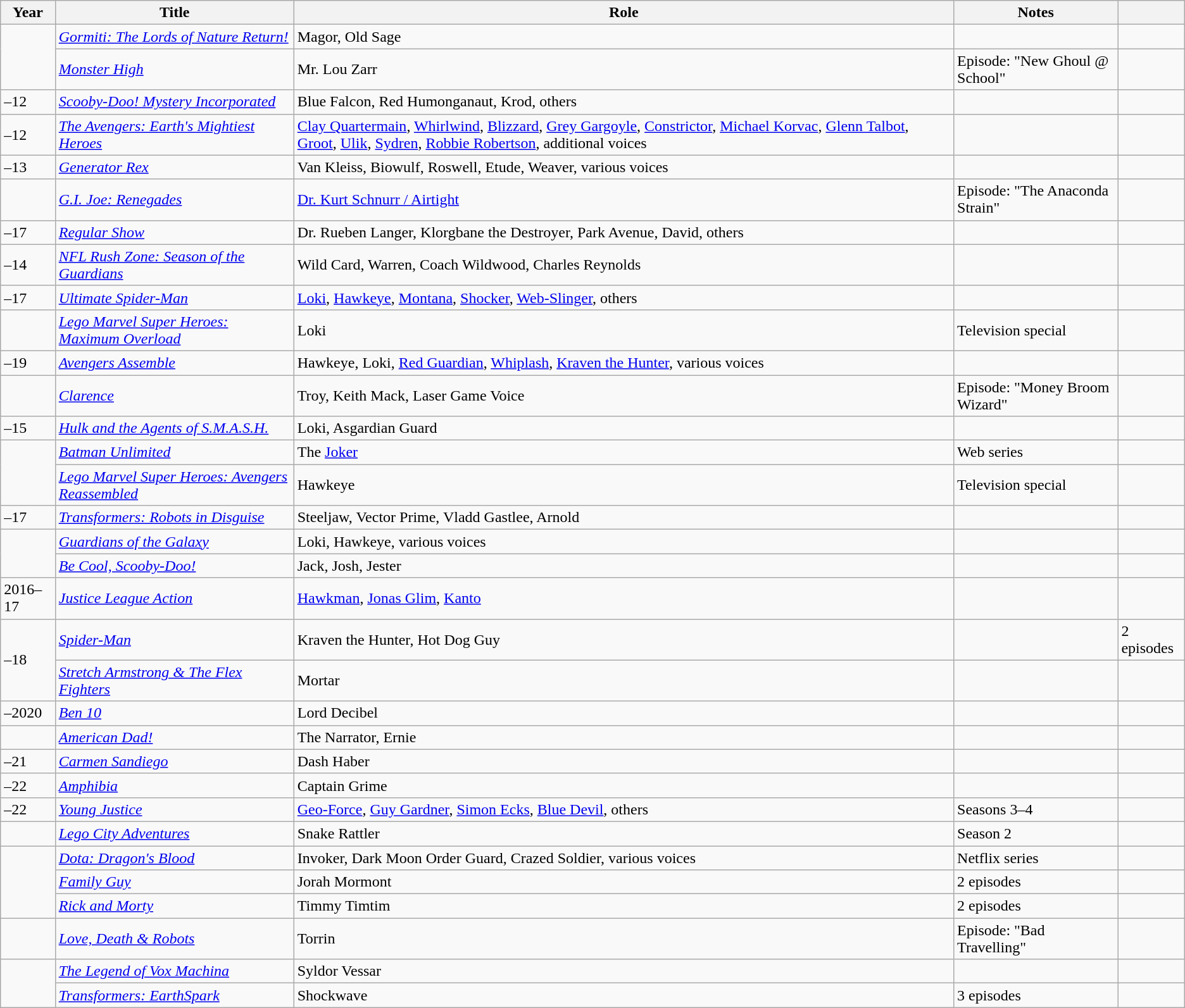<table class="wikitable sortable plainrowheaders">
<tr>
<th>Year </th>
<th>Title</th>
<th>Role </th>
<th class="unsortable">Notes </th>
<th class="unsortable"></th>
</tr>
<tr>
<td rowspan="2"></td>
<td><em><a href='#'>Gormiti: The Lords of Nature Return!</a></em></td>
<td>Magor, Old Sage</td>
<td></td>
<td></td>
</tr>
<tr>
<td><em><a href='#'>Monster High</a></em></td>
<td>Mr. Lou Zarr</td>
<td>Episode: "New Ghoul @ School"</td>
<td></td>
</tr>
<tr>
<td>–12</td>
<td><em><a href='#'>Scooby-Doo! Mystery Incorporated</a></em></td>
<td>Blue Falcon, Red Humonganaut, Krod, others</td>
<td> </td>
<td></td>
</tr>
<tr>
<td>–12</td>
<td><em><a href='#'>The Avengers: Earth's Mightiest Heroes</a></em></td>
<td><a href='#'>Clay Quartermain</a>, <a href='#'>Whirlwind</a>, <a href='#'>Blizzard</a>, <a href='#'>Grey Gargoyle</a>, <a href='#'>Constrictor</a>, <a href='#'>Michael Korvac</a>, <a href='#'>Glenn Talbot</a>, <a href='#'>Groot</a>, <a href='#'>Ulik</a>, <a href='#'>Sydren</a>, <a href='#'>Robbie Robertson</a>, additional voices</td>
<td> </td>
<td></td>
</tr>
<tr>
<td>–13</td>
<td><em><a href='#'>Generator Rex</a></em></td>
<td>Van Kleiss, Biowulf, Roswell, Etude, Weaver, various voices</td>
<td> </td>
<td></td>
</tr>
<tr>
<td></td>
<td><em><a href='#'>G.I. Joe: Renegades</a></em></td>
<td><a href='#'>Dr. Kurt Schnurr / Airtight</a></td>
<td>Episode: "The Anaconda Strain"</td>
<td></td>
</tr>
<tr>
<td>–17</td>
<td><em><a href='#'>Regular Show</a></em></td>
<td>Dr. Rueben Langer, Klorgbane the Destroyer, Park Avenue, David, others</td>
<td> </td>
<td></td>
</tr>
<tr>
<td>–14</td>
<td><em><a href='#'>NFL Rush Zone: Season of the Guardians</a></em></td>
<td>Wild Card, Warren, Coach Wildwood, Charles Reynolds</td>
<td> </td>
<td></td>
</tr>
<tr>
<td>–17</td>
<td><em><a href='#'>Ultimate Spider-Man</a></em></td>
<td><a href='#'>Loki</a>, <a href='#'>Hawkeye</a>, <a href='#'>Montana</a>, <a href='#'>Shocker</a>, <a href='#'>Web-Slinger</a>, others</td>
<td> </td>
<td></td>
</tr>
<tr>
<td></td>
<td><em><a href='#'>Lego Marvel Super Heroes: Maximum Overload</a></em></td>
<td>Loki</td>
<td>Television special</td>
<td></td>
</tr>
<tr>
<td>–19</td>
<td><em><a href='#'>Avengers Assemble</a></em></td>
<td>Hawkeye, Loki, <a href='#'>Red Guardian</a>, <a href='#'>Whiplash</a>, <a href='#'>Kraven the Hunter</a>, various voices</td>
<td> </td>
<td></td>
</tr>
<tr>
<td></td>
<td><em><a href='#'>Clarence</a></em></td>
<td>Troy, Keith Mack, Laser Game Voice</td>
<td>Episode: "Money Broom Wizard"</td>
<td></td>
</tr>
<tr>
<td>–15</td>
<td><em><a href='#'>Hulk and the Agents of S.M.A.S.H.</a></em></td>
<td>Loki, Asgardian Guard</td>
<td> </td>
<td></td>
</tr>
<tr>
<td rowspan="2"></td>
<td><em><a href='#'>Batman Unlimited</a></em></td>
<td>The <a href='#'>Joker</a></td>
<td>Web series</td>
<td></td>
</tr>
<tr>
<td><em><a href='#'>Lego Marvel Super Heroes: Avengers Reassembled</a></em></td>
<td>Hawkeye</td>
<td>Television special</td>
<td></td>
</tr>
<tr>
<td>–17</td>
<td><em><a href='#'>Transformers: Robots in Disguise</a></em></td>
<td>Steeljaw, Vector Prime, Vladd Gastlee, Arnold</td>
<td> </td>
<td></td>
</tr>
<tr>
<td rowspan="2"></td>
<td><em><a href='#'>Guardians of the Galaxy</a></em></td>
<td>Loki, Hawkeye, various voices</td>
<td> </td>
<td></td>
</tr>
<tr>
<td><em><a href='#'>Be Cool, Scooby-Doo!</a></em></td>
<td>Jack, Josh, Jester</td>
<td></td>
<td></td>
</tr>
<tr>
<td>2016–17</td>
<td><em><a href='#'>Justice League Action</a></em></td>
<td><a href='#'>Hawkman</a>, <a href='#'>Jonas Glim</a>, <a href='#'>Kanto</a></td>
<td> </td>
<td></td>
</tr>
<tr>
<td rowspan="2">–18</td>
<td><em><a href='#'>Spider-Man</a></em></td>
<td>Kraven the Hunter, Hot Dog Guy</td>
<td></td>
<td>2 episodes</td>
</tr>
<tr>
<td><em><a href='#'>Stretch Armstrong & The Flex Fighters</a></em></td>
<td>Mortar</td>
<td></td>
<td></td>
</tr>
<tr>
<td>–2020</td>
<td><em><a href='#'>Ben 10</a></em></td>
<td>Lord Decibel</td>
<td> </td>
<td></td>
</tr>
<tr>
<td></td>
<td><em><a href='#'>American Dad!</a></em></td>
<td>The Narrator, Ernie</td>
<td></td>
<td></td>
</tr>
<tr>
<td>–21</td>
<td><em><a href='#'>Carmen Sandiego</a></em></td>
<td>Dash Haber</td>
<td></td>
<td></td>
</tr>
<tr>
<td>–22</td>
<td><em><a href='#'>Amphibia</a></em></td>
<td>Captain Grime</td>
<td></td>
<td></td>
</tr>
<tr>
<td>–22</td>
<td><em><a href='#'>Young Justice</a></em></td>
<td><a href='#'>Geo-Force</a>, <a href='#'>Guy Gardner</a>, <a href='#'>Simon Ecks</a>, <a href='#'>Blue Devil</a>, others</td>
<td>Seasons 3–4</td>
<td></td>
</tr>
<tr>
<td></td>
<td><em><a href='#'>Lego City Adventures</a></em></td>
<td>Snake Rattler</td>
<td>Season 2</td>
<td></td>
</tr>
<tr>
<td rowspan="3"></td>
<td><em><a href='#'>Dota: Dragon's Blood</a></em></td>
<td>Invoker, Dark Moon Order Guard, Crazed Soldier, various voices</td>
<td>Netflix series</td>
<td></td>
</tr>
<tr>
<td><em><a href='#'>Family Guy</a></em></td>
<td>Jorah Mormont</td>
<td>2 episodes</td>
<td></td>
</tr>
<tr>
<td><em><a href='#'>Rick and Morty</a></em></td>
<td>Timmy Timtim</td>
<td>2 episodes</td>
<td></td>
</tr>
<tr>
<td></td>
<td><em><a href='#'>Love, Death & Robots</a></em></td>
<td>Torrin</td>
<td>Episode: "Bad Travelling"</td>
<td></td>
</tr>
<tr>
<td rowspan="2"></td>
<td><em><a href='#'>The Legend of Vox Machina</a></em></td>
<td>Syldor Vessar</td>
<td></td>
<td></td>
</tr>
<tr>
<td><em><a href='#'>Transformers: EarthSpark</a></em></td>
<td>Shockwave</td>
<td>3 episodes</td>
<td><br></td>
</tr>
</table>
